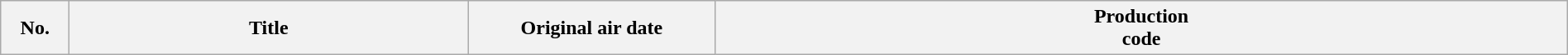<table class="wikitable plainrowheaders" style="width:100%; margin:auto;">
<tr>
<th scope="col" style="width:3em;">No.</th>
<th scope="col">Title </th>
<th scope="col" style="width:12em;">Original air date </th>
<th scope="col">Production<br>code <br>






</th>
</tr>
</table>
